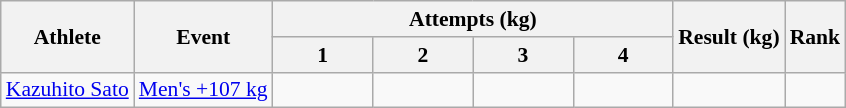<table class=wikitable style="font-size:90%">
<tr>
<th rowspan=2>Athlete</th>
<th rowspan=2>Event</th>
<th colspan=4>Attempts (kg)</th>
<th rowspan=2>Result (kg)</th>
<th rowspan=2>Rank</th>
</tr>
<tr>
<th width="60">1</th>
<th width="60">2</th>
<th width="60">3</th>
<th width="60">4</th>
</tr>
<tr align=center>
<td align=left><a href='#'>Kazuhito Sato</a></td>
<td align=left><a href='#'>Men's +107 kg</a></td>
<td></td>
<td></td>
<td></td>
<td></td>
<td></td>
</tr>
</table>
